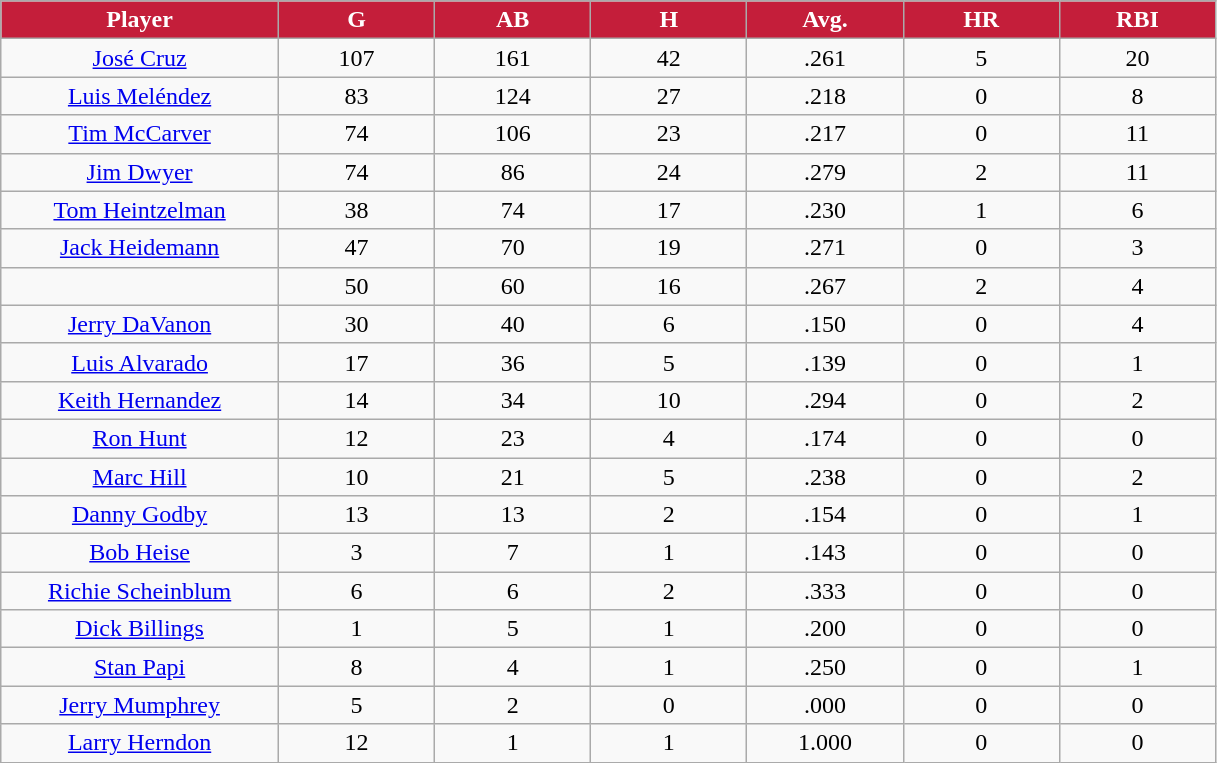<table class="wikitable sortable">
<tr>
<th style="background:#c41e3a;color:white;" width="16%">Player</th>
<th style="background:#c41e3a;color:white;" width="9%">G</th>
<th style="background:#c41e3a;color:white;" width="9%">AB</th>
<th style="background:#c41e3a;color:white;" width="9%">H</th>
<th style="background:#c41e3a;color:white;" width="9%">Avg.</th>
<th style="background:#c41e3a;color:white;" width="9%">HR</th>
<th style="background:#c41e3a;color:white;" width="9%">RBI</th>
</tr>
<tr align="center">
<td><a href='#'>José Cruz</a></td>
<td>107</td>
<td>161</td>
<td>42</td>
<td>.261</td>
<td>5</td>
<td>20</td>
</tr>
<tr align=center>
<td><a href='#'>Luis Meléndez</a></td>
<td>83</td>
<td>124</td>
<td>27</td>
<td>.218</td>
<td>0</td>
<td>8</td>
</tr>
<tr align=center>
<td><a href='#'>Tim McCarver</a></td>
<td>74</td>
<td>106</td>
<td>23</td>
<td>.217</td>
<td>0</td>
<td>11</td>
</tr>
<tr align=center>
<td><a href='#'>Jim Dwyer</a></td>
<td>74</td>
<td>86</td>
<td>24</td>
<td>.279</td>
<td>2</td>
<td>11</td>
</tr>
<tr align=center>
<td><a href='#'>Tom Heintzelman</a></td>
<td>38</td>
<td>74</td>
<td>17</td>
<td>.230</td>
<td>1</td>
<td>6</td>
</tr>
<tr align=center>
<td><a href='#'>Jack Heidemann</a></td>
<td>47</td>
<td>70</td>
<td>19</td>
<td>.271</td>
<td>0</td>
<td>3</td>
</tr>
<tr align=center>
<td></td>
<td>50</td>
<td>60</td>
<td>16</td>
<td>.267</td>
<td>2</td>
<td>4</td>
</tr>
<tr align="center">
<td><a href='#'>Jerry DaVanon</a></td>
<td>30</td>
<td>40</td>
<td>6</td>
<td>.150</td>
<td>0</td>
<td>4</td>
</tr>
<tr align=center>
<td><a href='#'>Luis Alvarado</a></td>
<td>17</td>
<td>36</td>
<td>5</td>
<td>.139</td>
<td>0</td>
<td>1</td>
</tr>
<tr align=center>
<td><a href='#'>Keith Hernandez</a></td>
<td>14</td>
<td>34</td>
<td>10</td>
<td>.294</td>
<td>0</td>
<td>2</td>
</tr>
<tr align=center>
<td><a href='#'>Ron Hunt</a></td>
<td>12</td>
<td>23</td>
<td>4</td>
<td>.174</td>
<td>0</td>
<td>0</td>
</tr>
<tr align=center>
<td><a href='#'>Marc Hill</a></td>
<td>10</td>
<td>21</td>
<td>5</td>
<td>.238</td>
<td>0</td>
<td>2</td>
</tr>
<tr align=center>
<td><a href='#'>Danny Godby</a></td>
<td>13</td>
<td>13</td>
<td>2</td>
<td>.154</td>
<td>0</td>
<td>1</td>
</tr>
<tr align=center>
<td><a href='#'>Bob Heise</a></td>
<td>3</td>
<td>7</td>
<td>1</td>
<td>.143</td>
<td>0</td>
<td>0</td>
</tr>
<tr align=center>
<td><a href='#'>Richie Scheinblum</a></td>
<td>6</td>
<td>6</td>
<td>2</td>
<td>.333</td>
<td>0</td>
<td>0</td>
</tr>
<tr align=center>
<td><a href='#'>Dick Billings</a></td>
<td>1</td>
<td>5</td>
<td>1</td>
<td>.200</td>
<td>0</td>
<td>0</td>
</tr>
<tr align=center>
<td><a href='#'>Stan Papi</a></td>
<td>8</td>
<td>4</td>
<td>1</td>
<td>.250</td>
<td>0</td>
<td>1</td>
</tr>
<tr align=center>
<td><a href='#'>Jerry Mumphrey</a></td>
<td>5</td>
<td>2</td>
<td>0</td>
<td>.000</td>
<td>0</td>
<td>0</td>
</tr>
<tr align=center>
<td><a href='#'>Larry Herndon</a></td>
<td>12</td>
<td>1</td>
<td>1</td>
<td>1.000</td>
<td>0</td>
<td>0</td>
</tr>
</table>
